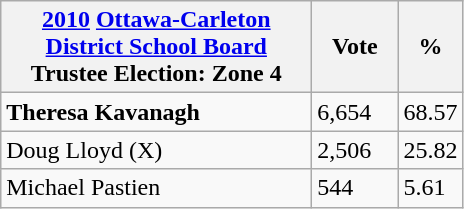<table class="wikitable">
<tr>
<th bgcolor="#DDDDFF" width="200px"><a href='#'>2010</a> <a href='#'>Ottawa-Carleton District School Board</a> Trustee Election: Zone 4</th>
<th bgcolor="#DDDDFF" width="50px">Vote</th>
<th bgcolor="#DDDDFF" width="30px">%</th>
</tr>
<tr>
<td><strong>Theresa Kavanagh</strong></td>
<td>6,654</td>
<td>68.57</td>
</tr>
<tr>
<td>Doug Lloyd (X)</td>
<td>2,506</td>
<td>25.82</td>
</tr>
<tr>
<td>Michael Pastien</td>
<td>544</td>
<td>5.61</td>
</tr>
</table>
